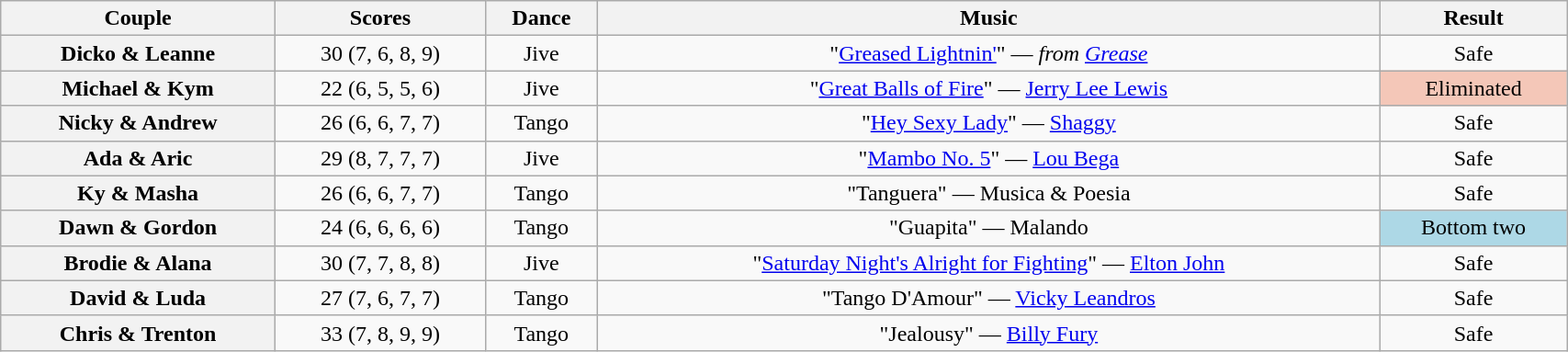<table class="wikitable sortable" style="text-align:center; width: 90%">
<tr>
<th scope="col">Couple</th>
<th scope="col">Scores</th>
<th scope="col" class="unsortable">Dance</th>
<th scope="col" class="unsortable">Music</th>
<th scope="col" class="unsortable">Result</th>
</tr>
<tr>
<th scope="row">Dicko & Leanne</th>
<td>30 (7, 6, 8, 9)</td>
<td>Jive</td>
<td>"<a href='#'>Greased Lightnin'</a>" — <em>from <a href='#'>Grease</a></em></td>
<td>Safe</td>
</tr>
<tr>
<th scope="row">Michael & Kym</th>
<td>22 (6, 5, 5, 6)</td>
<td>Jive</td>
<td>"<a href='#'>Great Balls of Fire</a>" — <a href='#'>Jerry Lee Lewis</a></td>
<td bgcolor="f4c7b8">Eliminated</td>
</tr>
<tr>
<th scope="row">Nicky & Andrew</th>
<td>26 (6, 6, 7, 7)</td>
<td>Tango</td>
<td>"<a href='#'>Hey Sexy Lady</a>" — <a href='#'>Shaggy</a></td>
<td>Safe</td>
</tr>
<tr>
<th scope="row">Ada & Aric</th>
<td>29 (8, 7, 7, 7)</td>
<td>Jive</td>
<td>"<a href='#'>Mambo No. 5</a>" — <a href='#'>Lou Bega</a></td>
<td>Safe</td>
</tr>
<tr>
<th scope="row">Ky & Masha</th>
<td>26 (6, 6, 7, 7)</td>
<td>Tango</td>
<td>"Tanguera" — Musica & Poesia</td>
<td>Safe</td>
</tr>
<tr>
<th scope="row">Dawn & Gordon</th>
<td>24 (6, 6, 6, 6)</td>
<td>Tango</td>
<td>"Guapita" — Malando</td>
<td bgcolor="lightblue">Bottom two</td>
</tr>
<tr>
<th scope="row">Brodie & Alana</th>
<td>30 (7, 7, 8, 8)</td>
<td>Jive</td>
<td>"<a href='#'>Saturday Night's Alright for Fighting</a>" — <a href='#'>Elton John</a></td>
<td>Safe</td>
</tr>
<tr>
<th scope="row">David & Luda</th>
<td>27 (7, 6, 7, 7)</td>
<td>Tango</td>
<td>"Tango D'Amour" — <a href='#'>Vicky Leandros</a></td>
<td>Safe</td>
</tr>
<tr>
<th scope="row">Chris & Trenton</th>
<td>33 (7, 8, 9, 9)</td>
<td>Tango</td>
<td>"Jealousy" — <a href='#'>Billy Fury</a></td>
<td>Safe</td>
</tr>
</table>
